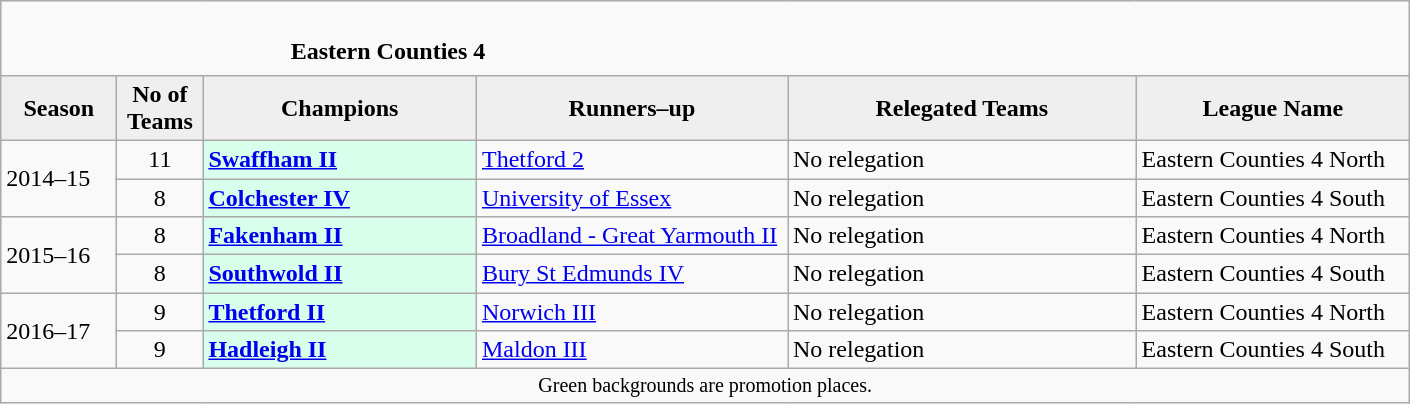<table class="wikitable" style="text-align: left;">
<tr>
<td colspan="11" cellpadding="0" cellspacing="0"><br><table border="0" style="width:100%;" cellpadding="0" cellspacing="0">
<tr>
<td style="width:20%; border:0;"></td>
<td style="border:0;"><strong>Eastern Counties 4</strong></td>
<td style="width:20%; border:0;"></td>
</tr>
</table>
</td>
</tr>
<tr>
<th style="background:#efefef; width:70px;">Season</th>
<th style="background:#efefef; width:50px;">No of Teams</th>
<th style="background:#efefef; width:175px;">Champions</th>
<th style="background:#efefef; width:200px;">Runners–up</th>
<th style="background:#efefef; width:225px;">Relegated Teams</th>
<th style="background:#efefef; width:175px;">League Name</th>
</tr>
<tr align=left>
<td rowspan=2>2014–15<br></td>
<td style="text-align: center;">11</td>
<td style="background:#d8ffeb;"><strong><a href='#'>Swaffham II</a></strong></td>
<td><a href='#'>Thetford 2</a></td>
<td>No relegation</td>
<td>Eastern Counties 4 North</td>
</tr>
<tr>
<td style="text-align: center;">8</td>
<td style="background:#d8ffeb;"><strong><a href='#'>Colchester IV</a></strong></td>
<td><a href='#'>University of Essex</a></td>
<td>No relegation</td>
<td>Eastern Counties 4 South</td>
</tr>
<tr>
<td rowspan=2>2015–16<br></td>
<td style="text-align: center;">8</td>
<td style="background:#d8ffeb;"><strong><a href='#'>Fakenham II</a></strong></td>
<td><a href='#'>Broadland - Great Yarmouth II</a></td>
<td>No relegation</td>
<td>Eastern Counties 4 North</td>
</tr>
<tr>
<td style="text-align: center;">8</td>
<td style="background:#d8ffeb;"><strong><a href='#'>Southwold II</a></strong></td>
<td><a href='#'>Bury St Edmunds IV</a></td>
<td>No relegation</td>
<td>Eastern Counties 4 South</td>
</tr>
<tr>
<td rowspan=2>2016–17<br></td>
<td style="text-align: center;">9</td>
<td style="background:#d8ffeb;"><strong><a href='#'>Thetford II</a></strong></td>
<td><a href='#'>Norwich III</a></td>
<td>No relegation</td>
<td>Eastern Counties 4 North</td>
</tr>
<tr>
<td style="text-align: center;">9</td>
<td style="background:#d8ffeb;"><strong><a href='#'>Hadleigh II</a></strong></td>
<td><a href='#'>Maldon III</a></td>
<td>No relegation</td>
<td>Eastern Counties 4 South</td>
</tr>
<tr>
<td colspan="15"  style="border:0; font-size:smaller; text-align:center;">Green backgrounds are promotion places.</td>
</tr>
</table>
